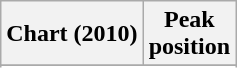<table class="wikitable sortable plainrowheaders">
<tr>
<th>Chart (2010)</th>
<th>Peak<br>position</th>
</tr>
<tr>
</tr>
<tr>
</tr>
<tr>
</tr>
<tr>
</tr>
</table>
